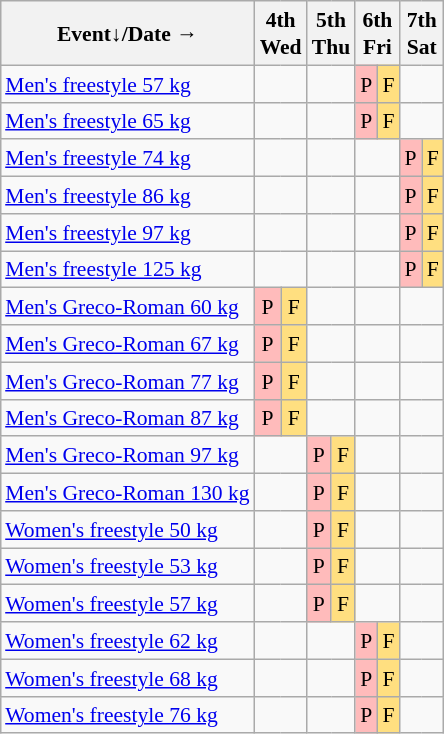<table class="wikitable" style="margin:0.5em auto; font-size:90%; line-height:1.25em; text-align:center;">
<tr>
<th>Event↓/Date →</th>
<th colspan=2>4th<br>Wed</th>
<th colspan=2>5th<br>Thu</th>
<th colspan=2>6th<br>Fri</th>
<th colspan=2>7th<br>Sat</th>
</tr>
<tr>
<td align="left"><a href='#'>Men's freestyle 57 kg</a></td>
<td colspan=2></td>
<td colspan=2></td>
<td bgcolor="#FFBBBB">P</td>
<td bgcolor="#FFDF80">F</td>
<td colspan=2></td>
</tr>
<tr>
<td align="left"><a href='#'>Men's freestyle 65 kg</a></td>
<td colspan=2></td>
<td colspan=2></td>
<td bgcolor="#FFBBBB">P</td>
<td bgcolor="#FFDF80">F</td>
<td colspan=2></td>
</tr>
<tr>
<td align="left"><a href='#'>Men's freestyle 74 kg</a></td>
<td colspan=2></td>
<td colspan=2></td>
<td colspan=2></td>
<td bgcolor="#FFBBBB">P</td>
<td bgcolor="#FFDF80">F</td>
</tr>
<tr>
<td align="left"><a href='#'>Men's freestyle 86 kg</a></td>
<td colspan=2></td>
<td colspan=2></td>
<td colspan=2></td>
<td bgcolor="#FFBBBB">P</td>
<td bgcolor="#FFDF80">F</td>
</tr>
<tr>
<td align="left"><a href='#'>Men's freestyle 97 kg</a></td>
<td colspan=2></td>
<td colspan=2></td>
<td colspan=2></td>
<td bgcolor="#FFBBBB">P</td>
<td bgcolor="#FFDF80">F</td>
</tr>
<tr>
<td align="left"><a href='#'>Men's freestyle 125 kg</a></td>
<td colspan=2></td>
<td colspan=2></td>
<td colspan=2></td>
<td bgcolor="#FFBBBB">P</td>
<td bgcolor="#FFDF80">F</td>
</tr>
<tr>
<td align="left"><a href='#'>Men's Greco-Roman 60 kg</a></td>
<td bgcolor="#FFBBBB">P</td>
<td bgcolor="#FFDF80">F</td>
<td colspan=2></td>
<td colspan=2></td>
<td colspan=2></td>
</tr>
<tr>
<td align="left"><a href='#'>Men's Greco-Roman 67 kg</a></td>
<td bgcolor="#FFBBBB">P</td>
<td bgcolor="#FFDF80">F</td>
<td colspan=2></td>
<td colspan=2></td>
<td colspan=2></td>
</tr>
<tr>
<td align="left"><a href='#'>Men's Greco-Roman 77 kg</a></td>
<td bgcolor="#FFBBBB">P</td>
<td bgcolor="#FFDF80">F</td>
<td colspan=2></td>
<td colspan=2></td>
<td colspan=2></td>
</tr>
<tr>
<td align="left"><a href='#'>Men's Greco-Roman 87 kg</a></td>
<td bgcolor="#FFBBBB">P</td>
<td bgcolor="#FFDF80">F</td>
<td colspan=2></td>
<td colspan=2></td>
<td colspan=2></td>
</tr>
<tr>
<td align="left"><a href='#'>Men's Greco-Roman 97 kg</a></td>
<td colspan=2></td>
<td bgcolor="#FFBBBB">P</td>
<td bgcolor="#FFDF80">F</td>
<td colspan=2></td>
<td colspan=2></td>
</tr>
<tr>
<td align="left"><a href='#'>Men's Greco-Roman 130 kg</a></td>
<td colspan=2></td>
<td bgcolor="#FFBBBB">P</td>
<td bgcolor="#FFDF80">F</td>
<td colspan=2></td>
<td colspan=2></td>
</tr>
<tr>
<td align="left"><a href='#'>Women's freestyle 50 kg</a></td>
<td colspan=2></td>
<td bgcolor="#FFBBBB">P</td>
<td bgcolor="#FFDF80">F</td>
<td colspan=2></td>
<td colspan=2></td>
</tr>
<tr>
<td align="left"><a href='#'>Women's freestyle 53 kg</a></td>
<td colspan=2></td>
<td bgcolor="#FFBBBB">P</td>
<td bgcolor="#FFDF80">F</td>
<td colspan=2></td>
<td colspan=2></td>
</tr>
<tr>
<td align="left"><a href='#'>Women's freestyle 57 kg</a></td>
<td colspan=2></td>
<td bgcolor="#FFBBBB">P</td>
<td bgcolor="#FFDF80">F</td>
<td colspan=2></td>
<td colspan=2></td>
</tr>
<tr>
<td align="left"><a href='#'>Women's freestyle 62 kg</a></td>
<td colspan=2></td>
<td colspan=2></td>
<td bgcolor="#FFBBBB">P</td>
<td bgcolor="#FFDF80">F</td>
<td colspan=2></td>
</tr>
<tr>
<td align="left"><a href='#'>Women's freestyle 68 kg</a></td>
<td colspan=2></td>
<td colspan=2></td>
<td bgcolor="#FFBBBB">P</td>
<td bgcolor="#FFDF80">F</td>
<td colspan=2></td>
</tr>
<tr>
<td align="left"><a href='#'>Women's freestyle 76 kg</a></td>
<td colspan=2></td>
<td colspan=2></td>
<td bgcolor="#FFBBBB">P</td>
<td bgcolor="#FFDF80">F</td>
<td colspan=2></td>
</tr>
</table>
